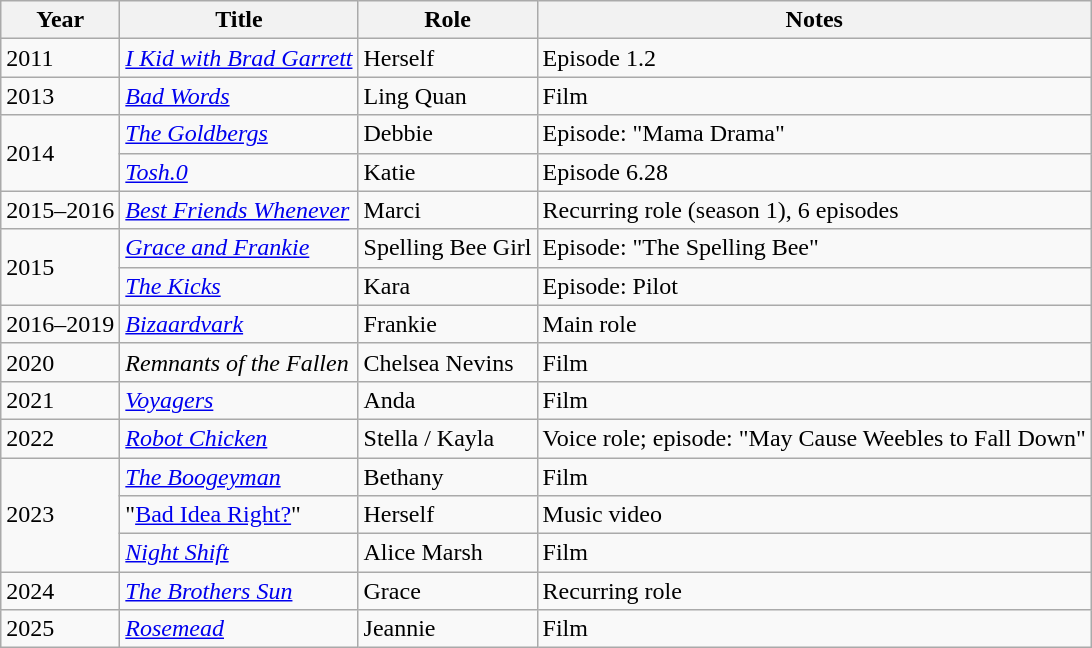<table class="wikitable sortable">
<tr>
<th>Year</th>
<th>Title</th>
<th>Role</th>
<th class="unsortable">Notes</th>
</tr>
<tr>
<td>2011</td>
<td><em><a href='#'>I Kid with Brad Garrett</a></em></td>
<td>Herself</td>
<td>Episode 1.2</td>
</tr>
<tr>
<td>2013</td>
<td><em><a href='#'>Bad Words</a></em></td>
<td>Ling Quan</td>
<td>Film</td>
</tr>
<tr>
<td rowspan="2">2014</td>
<td><em><a href='#'>The Goldbergs</a></em></td>
<td>Debbie</td>
<td>Episode: "Mama Drama"</td>
</tr>
<tr>
<td><em><a href='#'>Tosh.0</a></em></td>
<td>Katie</td>
<td>Episode 6.28</td>
</tr>
<tr>
<td>2015–2016</td>
<td><em><a href='#'>Best Friends Whenever</a></em></td>
<td>Marci</td>
<td>Recurring role (season 1), 6 episodes</td>
</tr>
<tr>
<td rowspan="2">2015</td>
<td><em><a href='#'>Grace and Frankie</a></em></td>
<td>Spelling Bee Girl</td>
<td>Episode: "The Spelling Bee"</td>
</tr>
<tr>
<td><em><a href='#'>The Kicks</a></em></td>
<td>Kara</td>
<td>Episode: Pilot</td>
</tr>
<tr>
<td>2016–2019</td>
<td><em><a href='#'>Bizaardvark</a></em></td>
<td>Frankie</td>
<td>Main role</td>
</tr>
<tr>
<td>2020</td>
<td><em>Remnants of the Fallen</em></td>
<td>Chelsea Nevins</td>
<td>Film</td>
</tr>
<tr>
<td>2021</td>
<td><em><a href='#'>Voyagers</a></em></td>
<td>Anda</td>
<td>Film</td>
</tr>
<tr>
<td>2022</td>
<td><em><a href='#'>Robot Chicken</a></em></td>
<td>Stella / Kayla</td>
<td>Voice role; episode: "May Cause Weebles to Fall Down"</td>
</tr>
<tr>
<td rowspan="3">2023</td>
<td><em><a href='#'>The Boogeyman</a></em></td>
<td>Bethany</td>
<td>Film</td>
</tr>
<tr>
<td>"<a href='#'>Bad Idea Right?</a>"</td>
<td>Herself</td>
<td>Music video</td>
</tr>
<tr>
<td><em><a href='#'>Night Shift</a></em></td>
<td>Alice Marsh</td>
<td Film>Film</td>
</tr>
<tr>
<td>2024</td>
<td><em><a href='#'>The Brothers Sun</a></em></td>
<td>Grace</td>
<td>Recurring role</td>
</tr>
<tr>
<td>2025</td>
<td><em><a href='#'>Rosemead</a></em></td>
<td>Jeannie</td>
<td>Film</td>
</tr>
</table>
